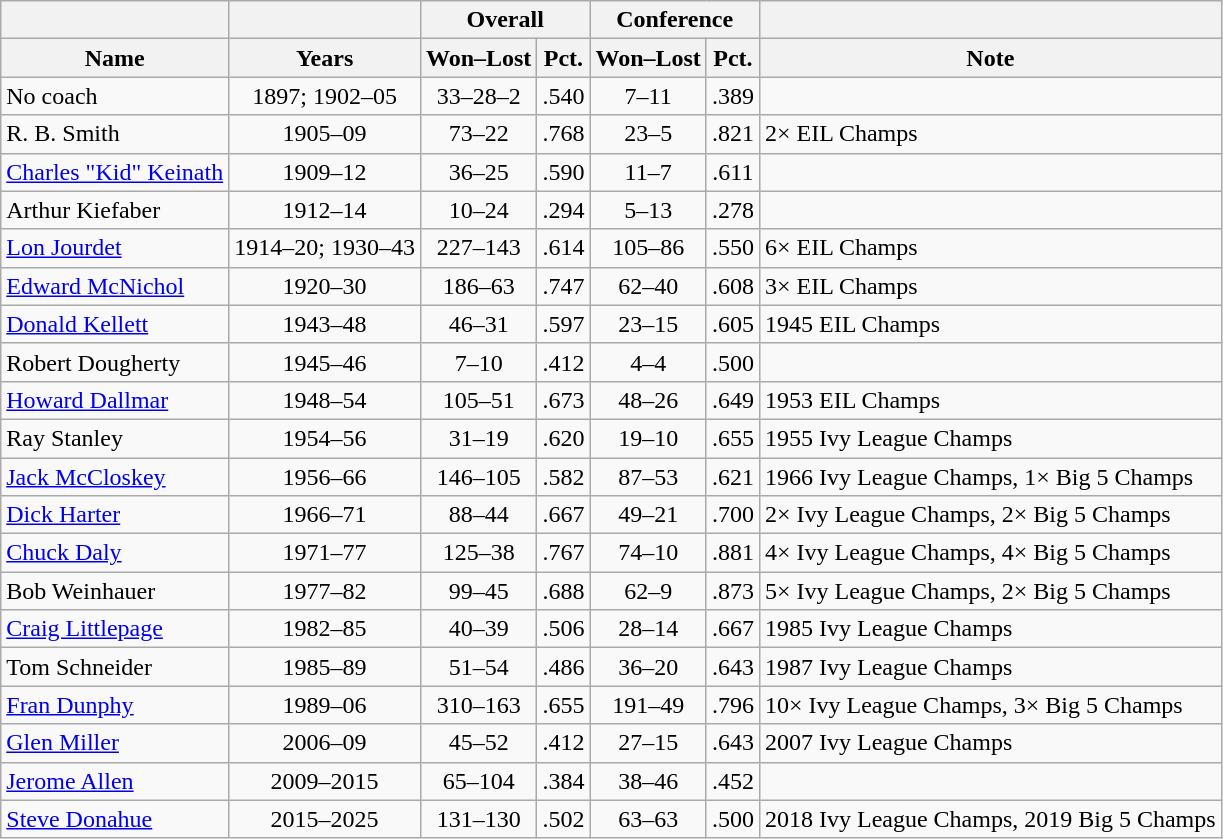<table class="wikitable">
<tr>
<th></th>
<th></th>
<th colspan="2">Overall</th>
<th colspan="2">Conference</th>
<th></th>
</tr>
<tr>
<th>Name</th>
<th>Years</th>
<th>Won–Lost</th>
<th>Pct.</th>
<th>Won–Lost</th>
<th>Pct.</th>
<th>Note</th>
</tr>
<tr>
<td>No coach</td>
<td style="text-align:center;">1897; 1902–05</td>
<td style="text-align:center;">33–28–2</td>
<td style="text-align:center;">.540</td>
<td style="text-align:center;">7–11</td>
<td style="text-align:center;">.389</td>
<td></td>
</tr>
<tr>
<td>R. B. Smith</td>
<td style="text-align:center;">1905–09</td>
<td style="text-align:center;">73–22</td>
<td style="text-align:center;">.768</td>
<td style="text-align:center;">23–5</td>
<td style="text-align:center;">.821</td>
<td>2× EIL Champs</td>
</tr>
<tr>
<td><a href='#'>Charles "Kid" Keinath</a></td>
<td style="text-align:center;">1909–12</td>
<td style="text-align:center;">36–25</td>
<td style="text-align:center;">.590</td>
<td style="text-align:center;">11–7</td>
<td style="text-align:center;">.611</td>
<td></td>
</tr>
<tr>
<td>Arthur Kiefaber</td>
<td style="text-align:center;">1912–14</td>
<td style="text-align:center;">10–24</td>
<td style="text-align:center;">.294</td>
<td style="text-align:center;">5–13</td>
<td style="text-align:center;">.278</td>
<td></td>
</tr>
<tr>
<td><a href='#'>Lon Jourdet</a></td>
<td style="text-align:center;">1914–20; 1930–43</td>
<td style="text-align:center;">227–143</td>
<td style="text-align:center;">.614</td>
<td style="text-align:center;">105–86</td>
<td style="text-align:center;">.550</td>
<td>6× EIL Champs</td>
</tr>
<tr>
<td><a href='#'>Edward McNichol</a></td>
<td style="text-align:center;">1920–30</td>
<td style="text-align:center;">186–63</td>
<td style="text-align:center;">.747</td>
<td style="text-align:center;">62–40</td>
<td style="text-align:center;">.608</td>
<td>3× EIL Champs</td>
</tr>
<tr>
<td><a href='#'>Donald Kellett</a></td>
<td style="text-align:center;">1943–48</td>
<td style="text-align:center;">46–31</td>
<td style="text-align:center;">.597</td>
<td style="text-align:center;">23–15</td>
<td style="text-align:center;">.605</td>
<td>1945 EIL Champs</td>
</tr>
<tr>
<td>Robert Dougherty</td>
<td style="text-align:center;">1945–46</td>
<td style="text-align:center;">7–10</td>
<td style="text-align:center;">.412</td>
<td style="text-align:center;">4–4</td>
<td style="text-align:center;">.500</td>
<td></td>
</tr>
<tr>
<td><a href='#'>Howard Dallmar</a></td>
<td style="text-align:center;">1948–54</td>
<td style="text-align:center;">105–51</td>
<td style="text-align:center;">.673</td>
<td style="text-align:center;">48–26</td>
<td style="text-align:center;">.649</td>
<td>1953 EIL Champs</td>
</tr>
<tr>
<td>Ray Stanley</td>
<td style="text-align:center;">1954–56</td>
<td style="text-align:center;">31–19</td>
<td style="text-align:center;">.620</td>
<td style="text-align:center;">19–10</td>
<td style="text-align:center;">.655</td>
<td>1955 Ivy League Champs</td>
</tr>
<tr>
<td><a href='#'>Jack McCloskey</a></td>
<td style="text-align:center;">1956–66</td>
<td style="text-align:center;">146–105</td>
<td style="text-align:center;">.582</td>
<td style="text-align:center;">87–53</td>
<td style="text-align:center;">.621</td>
<td>1966 Ivy League Champs, 1× Big 5 Champs</td>
</tr>
<tr>
<td><a href='#'>Dick Harter</a></td>
<td style="text-align:center;">1966–71</td>
<td style="text-align:center;">88–44</td>
<td style="text-align:center;">.667</td>
<td style="text-align:center;">49–21</td>
<td style="text-align:center;">.700</td>
<td>2× Ivy League Champs, 2× Big 5 Champs</td>
</tr>
<tr>
<td><a href='#'>Chuck Daly</a></td>
<td style="text-align:center;">1971–77</td>
<td style="text-align:center;">125–38</td>
<td style="text-align:center;">.767</td>
<td style="text-align:center;">74–10</td>
<td style="text-align:center;">.881</td>
<td>4× Ivy League Champs, 4× Big 5 Champs</td>
</tr>
<tr>
<td>Bob Weinhauer</td>
<td style="text-align:center;">1977–82</td>
<td style="text-align:center;">99–45</td>
<td style="text-align:center;">.688</td>
<td style="text-align:center;">62–9</td>
<td style="text-align:center;">.873</td>
<td>5× Ivy League Champs, 2× Big 5 Champs</td>
</tr>
<tr>
<td><a href='#'>Craig Littlepage</a></td>
<td style="text-align:center;">1982–85</td>
<td style="text-align:center;">40–39</td>
<td style="text-align:center;">.506</td>
<td style="text-align:center;">28–14</td>
<td style="text-align:center;">.667</td>
<td>1985 Ivy League Champs</td>
</tr>
<tr>
<td>Tom Schneider</td>
<td style="text-align:center;">1985–89</td>
<td style="text-align:center;">51–54</td>
<td style="text-align:center;">.486</td>
<td style="text-align:center;">36–20</td>
<td style="text-align:center;">.643</td>
<td>1987 Ivy League Champs</td>
</tr>
<tr>
<td><a href='#'>Fran Dunphy</a></td>
<td style="text-align:center;">1989–06</td>
<td style="text-align:center;">310–163</td>
<td style="text-align:center;">.655</td>
<td style="text-align:center;">191–49</td>
<td style="text-align:center;">.796</td>
<td>10× Ivy League Champs, 3× Big 5 Champs</td>
</tr>
<tr>
<td><a href='#'>Glen Miller</a></td>
<td style="text-align:center;">2006–09</td>
<td style="text-align:center;">45–52 </td>
<td style="text-align:center;">.412</td>
<td style="text-align:center;">27–15 </td>
<td style="text-align:center;">.643</td>
<td>2007 Ivy League Champs</td>
</tr>
<tr>
<td><a href='#'>Jerome Allen</a></td>
<td style="text-align:center;">2009–2015</td>
<td style="text-align:center;">65–104 </td>
<td style="text-align:center;">.384</td>
<td style="text-align:center;">38–46 </td>
<td style="text-align:center;">.452</td>
<td></td>
</tr>
<tr>
<td><a href='#'>Steve Donahue</a></td>
<td style="text-align:center;">2015–2025</td>
<td style="text-align:center;">131–130</td>
<td style="text-align:center;">.502</td>
<td style="text-align:center;">63–63</td>
<td style="text-align:center;">.500</td>
<td>2018 Ivy League Champs, 2019 Big 5 Champs</td>
</tr>
</table>
